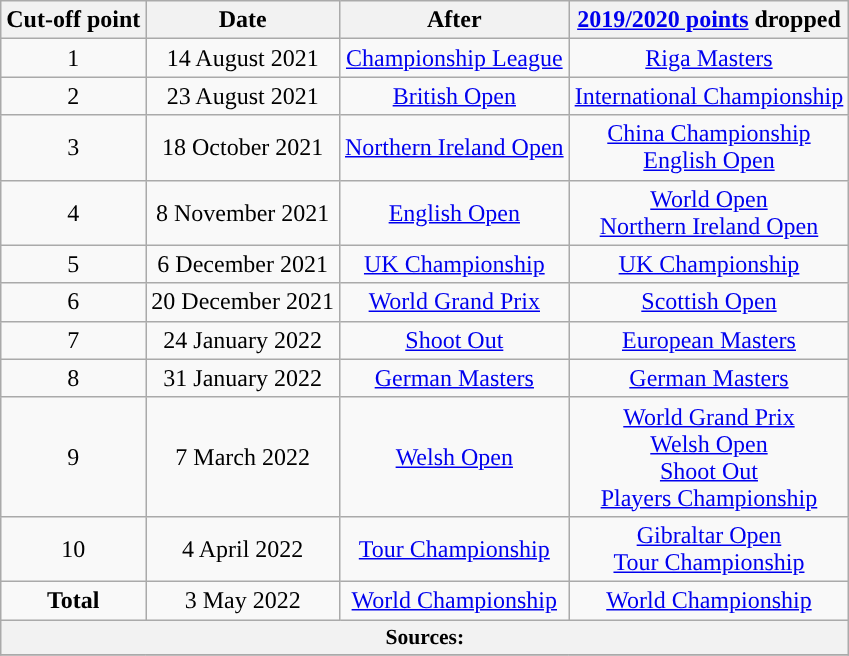<table class="wikitable" style="text-align: center;">
<tr>
<th>Cut-off point</th>
<th>Date</th>
<th>After</th>
<th><a href='#'>2019/2020 points</a> dropped</th>
</tr>
<tr>
<td>1</td>
<td>14 August 2021</td>
<td><a href='#'>Championship League</a></td>
<td><a href='#'>Riga Masters</a></td>
</tr>
<tr>
<td>2</td>
<td>23 August 2021</td>
<td><a href='#'>British Open</a></td>
<td><a href='#'>International Championship</a></td>
</tr>
<tr>
<td>3</td>
<td>18 October 2021</td>
<td><a href='#'>Northern Ireland Open</a></td>
<td><a href='#'>China Championship</a><br><a href='#'>English Open</a></td>
</tr>
<tr>
<td>4</td>
<td>8 November 2021</td>
<td><a href='#'>English Open</a></td>
<td><a href='#'>World Open</a><br><a href='#'>Northern Ireland Open</a></td>
</tr>
<tr>
<td>5</td>
<td>6 December 2021</td>
<td><a href='#'>UK Championship</a></td>
<td><a href='#'>UK Championship</a></td>
</tr>
<tr>
<td>6</td>
<td>20 December 2021</td>
<td><a href='#'>World Grand Prix</a></td>
<td><a href='#'>Scottish Open</a></td>
</tr>
<tr>
<td>7</td>
<td>24 January 2022</td>
<td><a href='#'>Shoot Out</a></td>
<td><a href='#'>European Masters</a></td>
</tr>
<tr>
<td>8</td>
<td>31 January 2022</td>
<td><a href='#'>German Masters</a></td>
<td><a href='#'>German Masters</a></td>
</tr>
<tr>
<td>9</td>
<td>7 March 2022</td>
<td><a href='#'>Welsh Open</a></td>
<td><a href='#'>World Grand Prix</a><br><a href='#'>Welsh Open</a><br><a href='#'>Shoot Out</a><br><a href='#'>Players Championship</a></td>
</tr>
<tr>
<td>10</td>
<td>4 April 2022</td>
<td><a href='#'>Tour Championship</a></td>
<td><a href='#'>Gibraltar Open</a><br><a href='#'>Tour Championship</a></td>
</tr>
<tr>
<td><strong>Total</strong></td>
<td>3 May 2022</td>
<td><a href='#'>World Championship</a></td>
<td><a href='#'>World Championship</a></td>
</tr>
<tr>
<th colspan="4" style="text-align:center; font-size:90%;">Sources:</th>
</tr>
<tr>
</tr>
</table>
